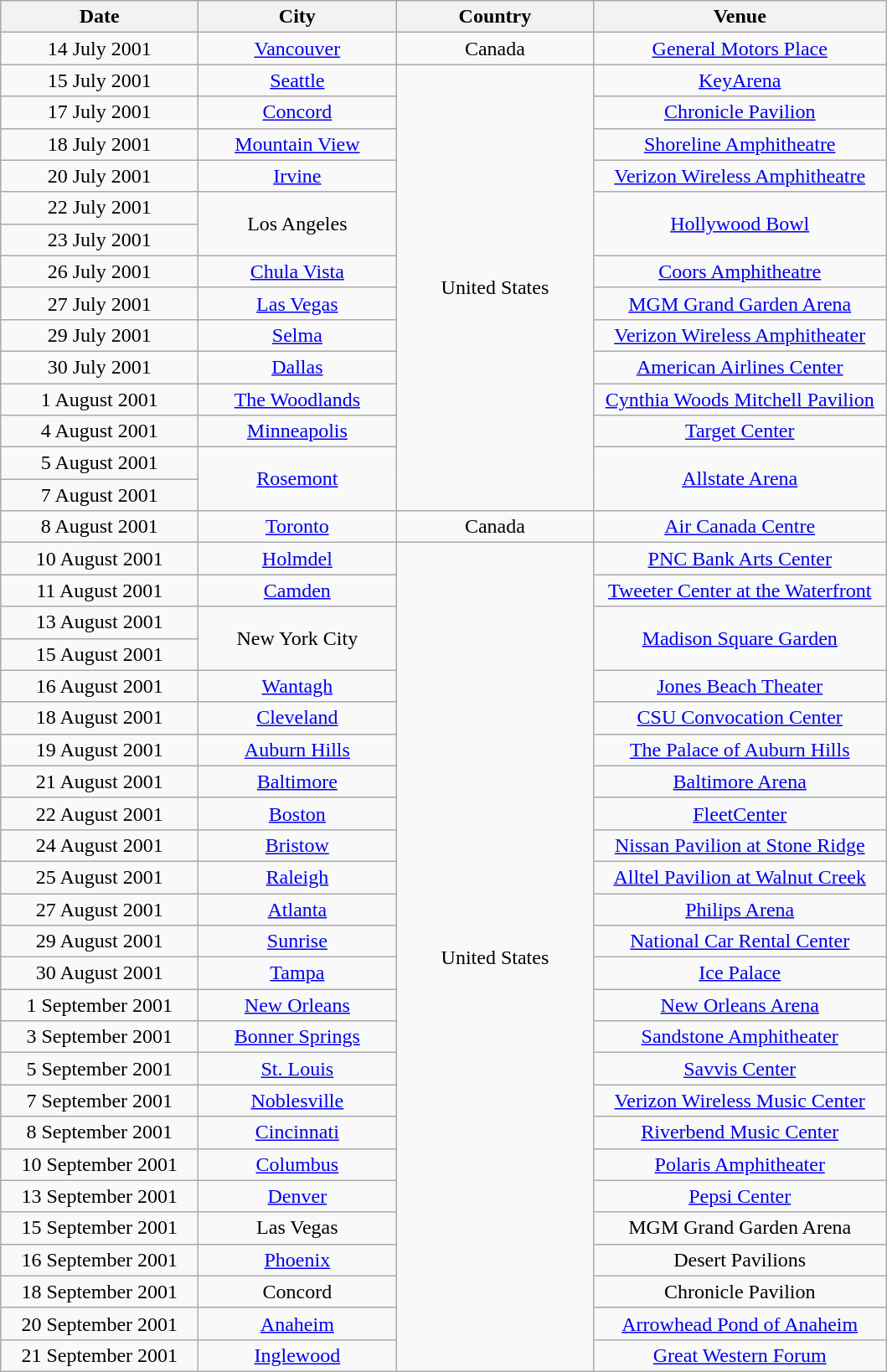<table class="wikitable" style="text-align:center;">
<tr>
<th width="150">Date</th>
<th width="150">City</th>
<th width="150">Country</th>
<th width="225">Venue</th>
</tr>
<tr>
<td>14 July 2001</td>
<td><a href='#'>Vancouver</a></td>
<td>Canada</td>
<td><a href='#'>General Motors Place</a></td>
</tr>
<tr>
<td>15 July 2001</td>
<td><a href='#'>Seattle</a></td>
<td rowspan="14">United States</td>
<td><a href='#'>KeyArena</a></td>
</tr>
<tr>
<td>17 July 2001</td>
<td><a href='#'>Concord</a></td>
<td><a href='#'>Chronicle Pavilion</a></td>
</tr>
<tr>
<td>18 July 2001</td>
<td><a href='#'>Mountain View</a></td>
<td><a href='#'>Shoreline Amphitheatre</a></td>
</tr>
<tr>
<td>20 July 2001</td>
<td><a href='#'>Irvine</a></td>
<td><a href='#'>Verizon Wireless Amphitheatre</a></td>
</tr>
<tr>
<td>22 July 2001</td>
<td rowspan="2">Los Angeles</td>
<td rowspan="2"><a href='#'>Hollywood Bowl</a></td>
</tr>
<tr>
<td>23 July 2001</td>
</tr>
<tr>
<td>26 July 2001</td>
<td><a href='#'>Chula Vista</a></td>
<td><a href='#'>Coors Amphitheatre</a></td>
</tr>
<tr>
<td>27 July 2001</td>
<td><a href='#'>Las Vegas</a></td>
<td><a href='#'>MGM Grand Garden Arena</a></td>
</tr>
<tr>
<td>29 July 2001</td>
<td><a href='#'>Selma</a></td>
<td><a href='#'>Verizon Wireless Amphitheater</a></td>
</tr>
<tr>
<td>30 July 2001</td>
<td><a href='#'>Dallas</a></td>
<td><a href='#'>American Airlines Center</a></td>
</tr>
<tr>
<td>1 August 2001</td>
<td><a href='#'>The Woodlands</a></td>
<td><a href='#'>Cynthia Woods Mitchell Pavilion</a></td>
</tr>
<tr>
<td>4 August 2001</td>
<td><a href='#'>Minneapolis</a></td>
<td><a href='#'>Target Center</a></td>
</tr>
<tr>
<td>5 August 2001</td>
<td rowspan="2"><a href='#'>Rosemont</a></td>
<td rowspan="2"><a href='#'>Allstate Arena</a></td>
</tr>
<tr>
<td>7 August 2001</td>
</tr>
<tr>
<td>8 August 2001</td>
<td><a href='#'>Toronto</a></td>
<td>Canada</td>
<td><a href='#'>Air Canada Centre</a></td>
</tr>
<tr>
<td>10 August 2001</td>
<td><a href='#'>Holmdel</a></td>
<td rowspan="26">United States</td>
<td><a href='#'>PNC Bank Arts Center</a></td>
</tr>
<tr>
<td>11 August 2001</td>
<td><a href='#'>Camden</a></td>
<td><a href='#'>Tweeter Center at the Waterfront</a></td>
</tr>
<tr>
<td>13 August 2001</td>
<td rowspan="2">New York City</td>
<td rowspan="2"><a href='#'>Madison Square Garden</a></td>
</tr>
<tr>
<td>15 August 2001</td>
</tr>
<tr>
<td>16 August 2001</td>
<td><a href='#'>Wantagh</a></td>
<td><a href='#'>Jones Beach Theater</a></td>
</tr>
<tr>
<td>18 August 2001</td>
<td><a href='#'>Cleveland</a></td>
<td><a href='#'>CSU Convocation Center</a></td>
</tr>
<tr>
<td>19 August 2001</td>
<td><a href='#'>Auburn Hills</a></td>
<td><a href='#'>The Palace of Auburn Hills</a></td>
</tr>
<tr>
<td>21 August 2001</td>
<td><a href='#'>Baltimore</a></td>
<td><a href='#'>Baltimore Arena</a></td>
</tr>
<tr>
<td>22 August 2001</td>
<td><a href='#'>Boston</a></td>
<td><a href='#'>FleetCenter</a></td>
</tr>
<tr>
<td>24 August 2001</td>
<td><a href='#'>Bristow</a></td>
<td><a href='#'>Nissan Pavilion at Stone Ridge</a></td>
</tr>
<tr>
<td>25 August 2001</td>
<td><a href='#'>Raleigh</a></td>
<td><a href='#'>Alltel Pavilion at Walnut Creek</a></td>
</tr>
<tr>
<td>27 August 2001</td>
<td><a href='#'>Atlanta</a></td>
<td><a href='#'>Philips Arena</a></td>
</tr>
<tr>
<td>29 August 2001</td>
<td><a href='#'>Sunrise</a></td>
<td><a href='#'>National Car Rental Center</a></td>
</tr>
<tr>
<td>30 August 2001</td>
<td><a href='#'>Tampa</a></td>
<td><a href='#'>Ice Palace</a></td>
</tr>
<tr>
<td>1 September 2001</td>
<td><a href='#'>New Orleans</a></td>
<td><a href='#'>New Orleans Arena</a></td>
</tr>
<tr>
<td>3 September 2001</td>
<td><a href='#'>Bonner Springs</a></td>
<td><a href='#'>Sandstone Amphitheater</a></td>
</tr>
<tr>
<td>5 September 2001</td>
<td><a href='#'>St. Louis</a></td>
<td><a href='#'>Savvis Center</a></td>
</tr>
<tr>
<td>7 September 2001</td>
<td><a href='#'>Noblesville</a></td>
<td><a href='#'>Verizon Wireless Music Center</a></td>
</tr>
<tr>
<td>8 September 2001</td>
<td><a href='#'>Cincinnati</a></td>
<td><a href='#'>Riverbend Music Center</a></td>
</tr>
<tr>
<td>10 September 2001</td>
<td><a href='#'>Columbus</a></td>
<td><a href='#'>Polaris Amphitheater</a></td>
</tr>
<tr>
<td>13 September 2001</td>
<td><a href='#'>Denver</a></td>
<td><a href='#'>Pepsi Center</a></td>
</tr>
<tr>
<td>15 September 2001</td>
<td>Las Vegas</td>
<td>MGM Grand Garden Arena</td>
</tr>
<tr>
<td>16 September 2001</td>
<td><a href='#'>Phoenix</a></td>
<td>Desert Pavilions</td>
</tr>
<tr>
<td>18 September 2001</td>
<td>Concord</td>
<td>Chronicle Pavilion</td>
</tr>
<tr>
<td>20 September 2001</td>
<td><a href='#'>Anaheim</a></td>
<td><a href='#'>Arrowhead Pond of Anaheim</a></td>
</tr>
<tr>
<td>21 September 2001</td>
<td><a href='#'>Inglewood</a></td>
<td><a href='#'>Great Western Forum</a></td>
</tr>
</table>
